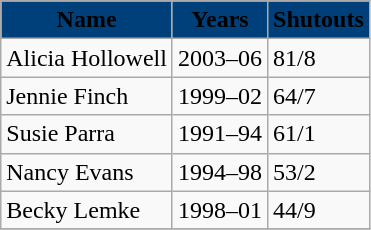<table class="wikitable">
<tr>
<th style="background:#00407a;"><span>Name</span></th>
<th style="background:#00407a;"><span>Years</span></th>
<th style="background:#00407a;"><span>Shutouts</span></th>
</tr>
<tr>
<td>Alicia Hollowell</td>
<td>2003–06</td>
<td>81/8</td>
</tr>
<tr>
<td>Jennie Finch</td>
<td>1999–02</td>
<td>64/7</td>
</tr>
<tr>
<td>Susie Parra</td>
<td>1991–94</td>
<td>61/1</td>
</tr>
<tr>
<td>Nancy Evans</td>
<td>1994–98</td>
<td>53/2</td>
</tr>
<tr>
<td>Becky Lemke</td>
<td>1998–01</td>
<td>44/9</td>
</tr>
<tr>
</tr>
</table>
